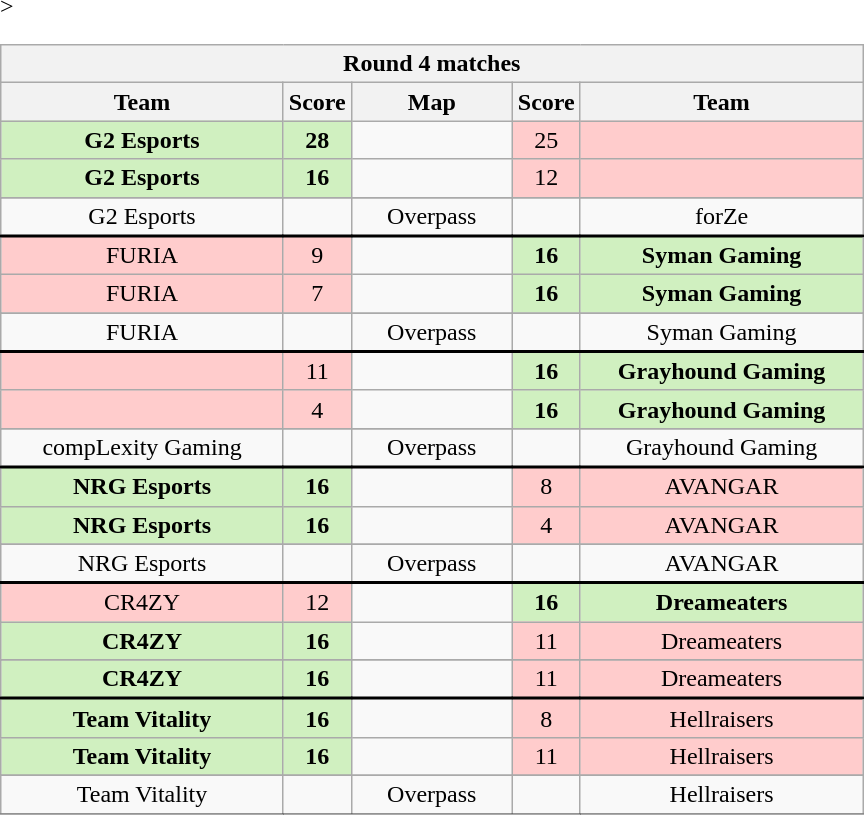<table class="wikitable" style="text-align: center;">
<tr>
<th colspan=5>Round 4 matches</th>
</tr>
<tr <noinclude>>
<th width="181px">Team</th>
<th width="20px">Score</th>
<th width="100px">Map</th>
<th width="20px">Score</th>
<th width="181px">Team</noinclude></th>
</tr>
<tr>
<td style="background: #D0F0C0;"><strong>G2 Esports</strong></td>
<td style="background: #D0F0C0;"><strong>28</strong></td>
<td></td>
<td style="background: #FFCCCC;">25</td>
<td style="background: #FFCCCC;"></td>
</tr>
<tr>
<td style="background: #D0F0C0;"><strong>G2 Esports</strong></td>
<td style="background: #D0F0C0;"><strong>16</strong></td>
<td></td>
<td style="background: #FFCCCC;">12</td>
<td style="background: #FFCCCC;"></td>
</tr>
<tr>
</tr>
<tr style="text-align:center;border-width:0 0 2px 0; border-style:solid;border-color:black;">
<td>G2 Esports</td>
<td></td>
<td>Overpass</td>
<td></td>
<td>forZe</td>
</tr>
<tr>
<td style="background: #FFCCCC;">FURIA</td>
<td style="background: #FFCCCC;">9</td>
<td></td>
<td style="background: #D0F0C0;"><strong>16</strong></td>
<td style="background: #D0F0C0;"><strong>Syman Gaming</strong></td>
</tr>
<tr>
<td style="background: #FFCCCC;">FURIA</td>
<td style="background: #FFCCCC;">7</td>
<td></td>
<td style="background: #D0F0C0;"><strong>16</strong></td>
<td style="background: #D0F0C0;"><strong>Syman Gaming</strong></td>
</tr>
<tr>
</tr>
<tr style="text-align:center;border-width:0 0 2px 0; border-style:solid;border-color:black;">
<td>FURIA</td>
<td></td>
<td>Overpass</td>
<td></td>
<td>Syman Gaming</td>
</tr>
<tr>
<td style="background: #FFCCCC;"></td>
<td style="background: #FFCCCC;">11</td>
<td></td>
<td style="background: #D0F0C0;"><strong>16</strong></td>
<td style="background: #D0F0C0;"><strong>Grayhound Gaming</strong></td>
</tr>
<tr>
<td style="background: #FFCCCC;"></td>
<td style="background: #FFCCCC;">4</td>
<td></td>
<td style="background: #D0F0C0;"><strong>16</strong></td>
<td style="background: #D0F0C0;"><strong>Grayhound Gaming</strong></td>
</tr>
<tr>
</tr>
<tr style="text-align:center;border-width:0 0 2px 0; border-style:solid;border-color:black;">
<td>compLexity Gaming</td>
<td></td>
<td>Overpass</td>
<td></td>
<td>Grayhound Gaming</td>
</tr>
<tr>
<td style="background: #D0F0C0;"><strong>NRG Esports</strong></td>
<td style="background: #D0F0C0;"><strong>16</strong></td>
<td></td>
<td style="background: #FFCCCC;">8</td>
<td style="background: #FFCCCC;">AVANGAR</td>
</tr>
<tr>
<td style="background: #D0F0C0;"><strong>NRG Esports</strong></td>
<td style="background: #D0F0C0;"><strong>16</strong></td>
<td></td>
<td style="background: #FFCCCC;">4</td>
<td style="background: #FFCCCC;">AVANGAR</td>
</tr>
<tr>
</tr>
<tr style="text-align:center;border-width:0 0 2px 0; border-style:solid;border-color:black;">
<td>NRG Esports</td>
<td></td>
<td>Overpass</td>
<td></td>
<td>AVANGAR</td>
</tr>
<tr>
<td style="background: #FFCCCC;">CR4ZY</td>
<td style="background: #FFCCCC;">12</td>
<td></td>
<td style="background: #D0F0C0;"><strong>16</strong></td>
<td style="background: #D0F0C0;"><strong>Dreameaters</strong></td>
</tr>
<tr>
<td style="background: #D0F0C0;"><strong>CR4ZY</strong></td>
<td style="background: #D0F0C0;"><strong>16</strong></td>
<td></td>
<td style="background: #FFCCCC;">11</td>
<td style="background: #FFCCCC;">Dreameaters</td>
</tr>
<tr>
</tr>
<tr style="text-align:center;border-width:0 0 2px 0; border-style:solid;border-color:black;">
<td style="background: #D0F0C0;"><strong>CR4ZY</strong></td>
<td style="background: #D0F0C0;"><strong>16</strong></td>
<td></td>
<td style="background: #FFCCCC;">11</td>
<td style="background: #FFCCCC;">Dreameaters</td>
</tr>
<tr>
<td style="background: #D0F0C0;"><strong>Team Vitality</strong></td>
<td style="background: #D0F0C0;"><strong>16</strong></td>
<td></td>
<td style="background: #FFCCCC;">8</td>
<td style="background: #FFCCCC;">Hellraisers</td>
</tr>
<tr>
<td style="background: #D0F0C0;"><strong>Team Vitality</strong></td>
<td style="background: #D0F0C0;"><strong>16</strong></td>
<td></td>
<td style="background: #FFCCCC;">11</td>
<td style="background: #FFCCCC;">Hellraisers</td>
</tr>
<tr>
</tr>
<tr style="text-align:center;border-width:0 0 2px 0; border-style:solid;border-color:black;">
<td>Team Vitality</td>
<td></td>
<td>Overpass</td>
<td></td>
<td>Hellraisers</td>
</tr>
<tr>
</tr>
</table>
